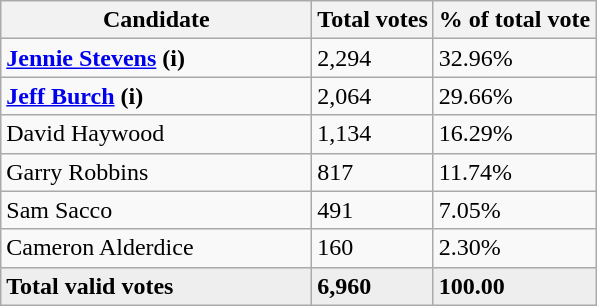<table class="wikitable">
<tr>
<th bgcolor="#DDDDFF" width="200px">Candidate</th>
<th bgcolor="#DDDDFF">Total votes</th>
<th bgcolor="#DDDDFF">% of total vote</th>
</tr>
<tr>
<td><strong><a href='#'>Jennie Stevens</a> (i)</strong></td>
<td>2,294</td>
<td>32.96%</td>
</tr>
<tr>
<td><strong><a href='#'>Jeff Burch</a> (i)</strong></td>
<td>2,064</td>
<td>29.66%</td>
</tr>
<tr>
<td>David Haywood</td>
<td>1,134</td>
<td>16.29%</td>
</tr>
<tr>
<td>Garry Robbins</td>
<td>817</td>
<td>11.74%</td>
</tr>
<tr>
<td>Sam Sacco</td>
<td>491</td>
<td>7.05%</td>
</tr>
<tr>
<td>Cameron Alderdice</td>
<td>160</td>
<td>2.30%</td>
</tr>
<tr bgcolor="#EEEEEE">
<td><strong>Total valid votes</strong></td>
<td><strong>6,960</strong></td>
<td><strong>100.00</strong></td>
</tr>
</table>
